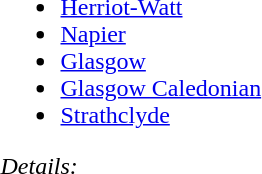<table>
<tr>
<td valign="top"><br><ul><li><a href='#'>Herriot-Watt</a></li><li><a href='#'>Napier</a></li><li><a href='#'>Glasgow</a></li><li><a href='#'>Glasgow Caledonian</a></li><li><a href='#'>Strathclyde</a></li></ul><em>Details:</em> </td>
</tr>
</table>
